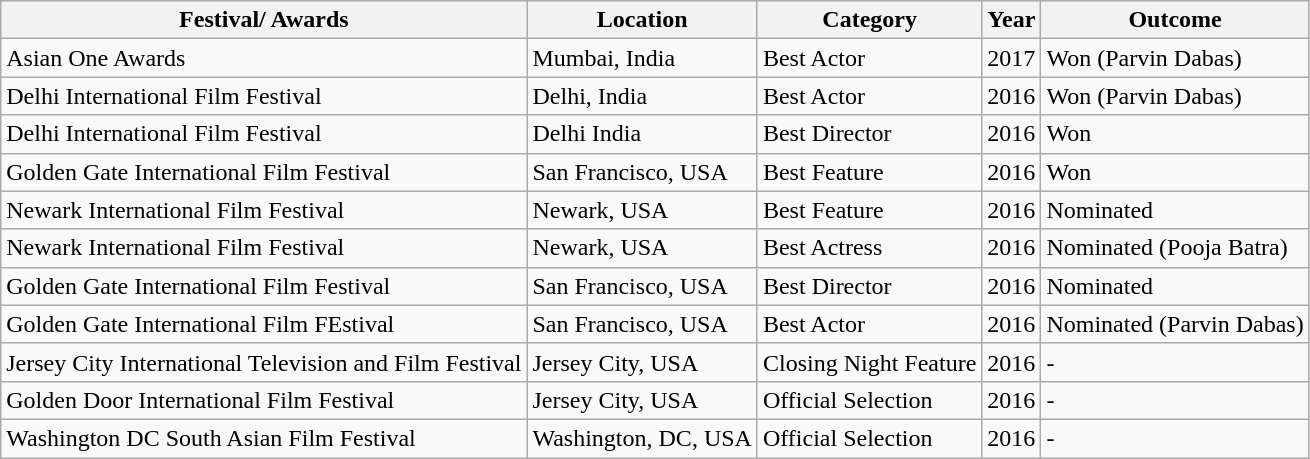<table class="wikitable">
<tr>
<th>Festival/ Awards</th>
<th>Location</th>
<th>Category</th>
<th>Year</th>
<th>Outcome</th>
</tr>
<tr>
<td>Asian One Awards</td>
<td>Mumbai, India</td>
<td>Best Actor</td>
<td>2017</td>
<td>Won (Parvin Dabas)</td>
</tr>
<tr>
<td>Delhi International Film Festival</td>
<td>Delhi, India</td>
<td>Best Actor</td>
<td>2016</td>
<td>Won (Parvin Dabas)</td>
</tr>
<tr>
<td>Delhi International Film Festival</td>
<td>Delhi India</td>
<td>Best Director</td>
<td>2016</td>
<td>Won</td>
</tr>
<tr>
<td>Golden Gate International Film Festival</td>
<td>San Francisco, USA</td>
<td>Best Feature</td>
<td>2016</td>
<td>Won</td>
</tr>
<tr>
<td>Newark International Film Festival</td>
<td>Newark, USA</td>
<td>Best Feature</td>
<td>2016</td>
<td>Nominated</td>
</tr>
<tr>
<td>Newark International Film Festival</td>
<td>Newark, USA</td>
<td>Best Actress</td>
<td>2016</td>
<td>Nominated (Pooja Batra)</td>
</tr>
<tr>
<td>Golden Gate International Film Festival</td>
<td>San Francisco, USA</td>
<td>Best Director</td>
<td>2016</td>
<td>Nominated</td>
</tr>
<tr>
<td>Golden Gate International Film FEstival</td>
<td>San Francisco, USA</td>
<td>Best Actor</td>
<td>2016</td>
<td>Nominated (Parvin Dabas)</td>
</tr>
<tr>
<td>Jersey City International Television and Film Festival</td>
<td>Jersey City, USA</td>
<td>Closing Night Feature</td>
<td>2016</td>
<td>-</td>
</tr>
<tr>
<td>Golden Door International Film Festival</td>
<td>Jersey City, USA</td>
<td>Official Selection</td>
<td>2016</td>
<td>-</td>
</tr>
<tr>
<td>Washington DC South Asian Film Festival</td>
<td>Washington, DC, USA</td>
<td>Official Selection</td>
<td>2016</td>
<td>-</td>
</tr>
</table>
